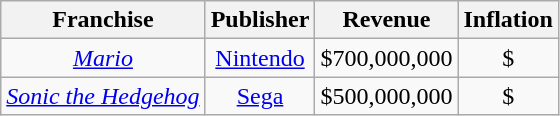<table class="wikitable sortable" style="text-align:center;">
<tr>
<th>Franchise</th>
<th>Publisher</th>
<th>Revenue</th>
<th>Inflation</th>
</tr>
<tr>
<td><em><a href='#'>Mario</a></em></td>
<td><a href='#'>Nintendo</a></td>
<td>$700,000,000</td>
<td>$</td>
</tr>
<tr>
<td><em><a href='#'>Sonic the Hedgehog</a></em></td>
<td><a href='#'>Sega</a></td>
<td>$500,000,000</td>
<td>$</td>
</tr>
</table>
